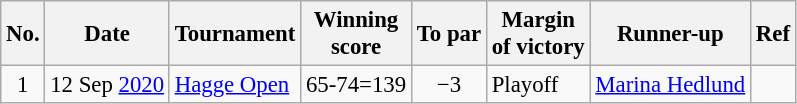<table class="wikitable" style="font-size:95%;">
<tr>
<th>No.</th>
<th>Date</th>
<th>Tournament</th>
<th>Winning<br>score</th>
<th>To par</th>
<th>Margin<br>of victory</th>
<th>Runner-up</th>
<th>Ref</th>
</tr>
<tr>
<td align=center>1</td>
<td align=right>12 Sep <a href='#'>2020</a></td>
<td><a href='#'>Hagge Open</a></td>
<td align=right>65-74=139</td>
<td align=center>−3</td>
<td>Playoff</td>
<td> <a href='#'>Marina Hedlund</a></td>
<td></td>
</tr>
</table>
